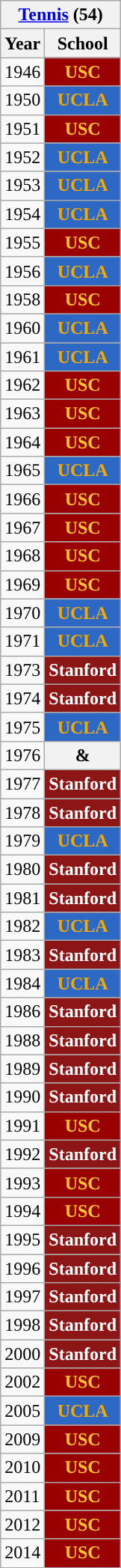<table class="wikitable">
<tr>
<th colspan=2><a href='#'>Tennis</a> (54)</th>
</tr>
<tr>
<th>Year</th>
<th>School</th>
</tr>
<tr>
<td>1946</td>
<th style="background:#990000; color:#FFC72C;">USC</th>
</tr>
<tr>
<td>1950</td>
<th style="background:#2D68C4; color:#F2A900;">UCLA</th>
</tr>
<tr>
<td>1951</td>
<th style="background:#990000; color:#FFC72C;">USC</th>
</tr>
<tr>
<td>1952</td>
<th style="background:#2D68C4; color:#F2A900;">UCLA</th>
</tr>
<tr>
<td>1953</td>
<th style="background:#2D68C4; color:#F2A900;">UCLA</th>
</tr>
<tr>
<td>1954</td>
<th style="background:#2D68C4; color:#F2A900;">UCLA</th>
</tr>
<tr>
<td>1955</td>
<th style="background:#990000; color:#FFC72C;">USC</th>
</tr>
<tr>
<td>1956</td>
<th style="background:#2D68C4; color:#F2A900;">UCLA</th>
</tr>
<tr>
<td>1958</td>
<th style="background:#990000; color:#FFC72C;">USC</th>
</tr>
<tr>
<td>1960</td>
<th style="background:#2D68C4; color:#F2A900;">UCLA</th>
</tr>
<tr>
<td>1961</td>
<th style="background:#2D68C4; color:#F2A900;">UCLA</th>
</tr>
<tr>
<td>1962</td>
<th style="background:#990000; color:#FFC72C;">USC</th>
</tr>
<tr>
<td>1963</td>
<th style="background:#990000; color:#FFC72C;">USC</th>
</tr>
<tr>
<td>1964</td>
<th style="background:#990000; color:#FFC72C;">USC</th>
</tr>
<tr>
<td>1965</td>
<th style="background:#2D68C4; color:#F2A900;">UCLA</th>
</tr>
<tr>
<td>1966</td>
<th style="background:#990000; color:#FFC72C;">USC</th>
</tr>
<tr>
<td>1967</td>
<th style="background:#990000; color:#FFC72C;">USC</th>
</tr>
<tr>
<td>1968</td>
<th style="background:#990000; color:#FFC72C;">USC</th>
</tr>
<tr>
<td>1969</td>
<th style="background:#990000; color:#FFC72C;">USC</th>
</tr>
<tr>
<td>1970</td>
<th style="background:#2D68C4; color:#F2A900;">UCLA</th>
</tr>
<tr>
<td>1971</td>
<th style="background:#2D68C4; color:#F2A900;">UCLA</th>
</tr>
<tr>
<td>1973</td>
<th style="background:#8C1515; color:#FFFFFF;">Stanford</th>
</tr>
<tr>
<td>1974</td>
<th style="background:#8C1515; color:#FFFFFF;">Stanford</th>
</tr>
<tr>
<td>1975</td>
<th style="background:#2D68C4; color:#F2A900;">UCLA</th>
</tr>
<tr>
<td>1976</td>
<th style="text-align:center;"> & </th>
</tr>
<tr>
<td>1977</td>
<th style="background:#8C1515; color:#FFFFFF;">Stanford</th>
</tr>
<tr>
<td>1978</td>
<th style="background:#8C1515; color:#FFFFFF;">Stanford</th>
</tr>
<tr>
<td>1979</td>
<th style="background:#2D68C4; color:#F2A900;">UCLA</th>
</tr>
<tr>
<td>1980</td>
<th style="background:#8C1515; color:#FFFFFF;">Stanford</th>
</tr>
<tr>
<td>1981</td>
<th style="background:#8C1515; color:#FFFFFF;">Stanford</th>
</tr>
<tr>
<td>1982</td>
<th style="background:#2D68C4; color:#F2A900;">UCLA</th>
</tr>
<tr>
<td>1983</td>
<th style="background:#8C1515; color:#FFFFFF;">Stanford</th>
</tr>
<tr>
<td>1984</td>
<th style="background:#2D68C4; color:#F2A900;">UCLA</th>
</tr>
<tr>
<td>1986</td>
<th style="background:#8C1515; color:#FFFFFF;">Stanford</th>
</tr>
<tr>
<td>1988</td>
<th style="background:#8C1515; color:#FFFFFF;">Stanford</th>
</tr>
<tr>
<td>1989</td>
<th style="background:#8C1515; color:#FFFFFF;">Stanford</th>
</tr>
<tr>
<td>1990</td>
<th style="background:#8C1515; color:#FFFFFF;">Stanford</th>
</tr>
<tr>
<td>1991</td>
<th style="background:#990000; color:#FFC72C;">USC</th>
</tr>
<tr>
<td>1992</td>
<th style="background:#8C1515; color:#FFFFFF;">Stanford</th>
</tr>
<tr>
<td>1993</td>
<th style="background:#990000; color:#FFC72C;">USC</th>
</tr>
<tr>
<td>1994</td>
<th style="background:#990000; color:#FFC72C;">USC</th>
</tr>
<tr>
<td>1995</td>
<th style="background:#8C1515; color:#FFFFFF;">Stanford</th>
</tr>
<tr>
<td>1996</td>
<th style="background:#8C1515; color:#FFFFFF;">Stanford</th>
</tr>
<tr>
<td>1997</td>
<th style="background:#8C1515; color:#FFFFFF;">Stanford</th>
</tr>
<tr>
<td>1998</td>
<th style="background:#8C1515; color:#FFFFFF;">Stanford</th>
</tr>
<tr>
<td>2000</td>
<th style="background:#8C1515; color:#FFFFFF;">Stanford</th>
</tr>
<tr>
<td>2002</td>
<th style="background:#990000; color:#FFC72C;">USC</th>
</tr>
<tr>
<td>2005</td>
<th style="background:#2D68C4; color:#F2A900;">UCLA</th>
</tr>
<tr>
<td>2009</td>
<th style="background:#990000; color:#FFC72C;">USC</th>
</tr>
<tr>
<td>2010</td>
<th style="background:#990000; color:#FFC72C;">USC</th>
</tr>
<tr>
<td>2011</td>
<th style="background:#990000; color:#FFC72C;">USC</th>
</tr>
<tr>
<td>2012</td>
<th style="background:#990000; color:#FFC72C;">USC</th>
</tr>
<tr>
<td>2014</td>
<th style="background:#990000; color:#FFC72C;">USC</th>
</tr>
</table>
